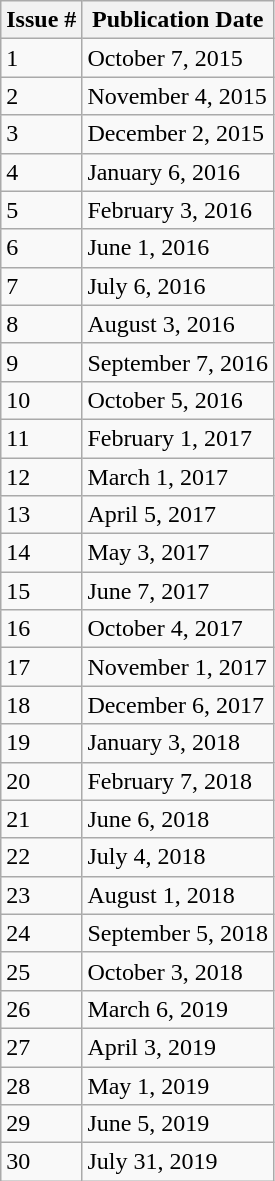<table class="wikitable mw-collapsible mw-collapsed">
<tr>
<th>Issue #</th>
<th>Publication Date</th>
</tr>
<tr>
<td>1</td>
<td>October 7, 2015</td>
</tr>
<tr>
<td>2</td>
<td>November 4, 2015</td>
</tr>
<tr>
<td>3</td>
<td>December 2, 2015</td>
</tr>
<tr>
<td>4</td>
<td>January 6, 2016</td>
</tr>
<tr>
<td>5</td>
<td>February 3, 2016</td>
</tr>
<tr>
<td>6</td>
<td>June 1, 2016</td>
</tr>
<tr>
<td>7</td>
<td>July 6, 2016</td>
</tr>
<tr>
<td>8</td>
<td>August 3, 2016</td>
</tr>
<tr>
<td>9</td>
<td>September 7, 2016</td>
</tr>
<tr>
<td>10</td>
<td>October 5, 2016</td>
</tr>
<tr>
<td>11</td>
<td>February 1, 2017</td>
</tr>
<tr>
<td>12</td>
<td>March 1, 2017</td>
</tr>
<tr>
<td>13</td>
<td>April 5, 2017</td>
</tr>
<tr>
<td>14</td>
<td>May 3, 2017</td>
</tr>
<tr>
<td>15</td>
<td>June 7, 2017</td>
</tr>
<tr>
<td>16</td>
<td>October 4, 2017</td>
</tr>
<tr>
<td>17</td>
<td>November 1, 2017</td>
</tr>
<tr>
<td>18</td>
<td>December 6, 2017</td>
</tr>
<tr>
<td>19</td>
<td>January 3, 2018</td>
</tr>
<tr>
<td>20</td>
<td>February 7, 2018</td>
</tr>
<tr>
<td>21</td>
<td>June 6, 2018</td>
</tr>
<tr>
<td>22</td>
<td>July 4, 2018</td>
</tr>
<tr>
<td>23</td>
<td>August 1, 2018</td>
</tr>
<tr>
<td>24</td>
<td>September 5, 2018</td>
</tr>
<tr>
<td>25</td>
<td>October 3, 2018</td>
</tr>
<tr>
<td>26</td>
<td>March 6, 2019</td>
</tr>
<tr>
<td>27</td>
<td>April 3, 2019</td>
</tr>
<tr>
<td>28</td>
<td>May 1, 2019</td>
</tr>
<tr>
<td>29</td>
<td>June 5, 2019</td>
</tr>
<tr>
<td>30</td>
<td>July 31, 2019</td>
</tr>
</table>
